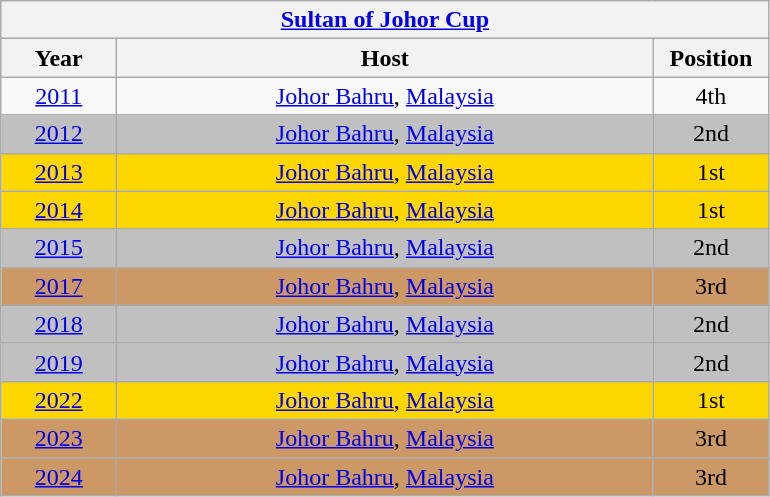<table class="wikitable" style="text-align: center;">
<tr>
<th colspan=3><a href='#'>Sultan of Johor Cup</a></th>
</tr>
<tr>
<th style="width: 70px;">Year</th>
<th style="width: 350px;">Host</th>
<th style="width: 70px;">Position</th>
</tr>
<tr>
<td><a href='#'>2011</a></td>
<td> <a href='#'>Johor Bahru</a>, <a href='#'>Malaysia</a></td>
<td>4th</td>
</tr>
<tr bgcolor=silver>
<td><a href='#'>2012</a></td>
<td> <a href='#'>Johor Bahru</a>, <a href='#'>Malaysia</a></td>
<td>2nd</td>
</tr>
<tr bgcolor=gold>
<td><a href='#'>2013</a></td>
<td> <a href='#'>Johor Bahru</a>, <a href='#'>Malaysia</a></td>
<td>1st</td>
</tr>
<tr bgcolor=gold>
<td><a href='#'>2014</a></td>
<td> <a href='#'>Johor Bahru</a>, <a href='#'>Malaysia</a></td>
<td>1st</td>
</tr>
<tr bgcolor=silver>
<td><a href='#'>2015</a></td>
<td> <a href='#'>Johor Bahru</a>, <a href='#'>Malaysia</a></td>
<td>2nd</td>
</tr>
<tr bgcolor=cc9966>
<td><a href='#'>2017</a></td>
<td> <a href='#'>Johor Bahru</a>, <a href='#'>Malaysia</a></td>
<td>3rd</td>
</tr>
<tr bgcolor=silver>
<td><a href='#'>2018</a></td>
<td> <a href='#'>Johor Bahru</a>, <a href='#'>Malaysia</a></td>
<td>2nd</td>
</tr>
<tr bgcolor=silver>
<td><a href='#'>2019</a></td>
<td> <a href='#'>Johor Bahru</a>, <a href='#'>Malaysia</a></td>
<td>2nd</td>
</tr>
<tr bgcolor=gold>
<td><a href='#'>2022</a></td>
<td> <a href='#'>Johor Bahru</a>, <a href='#'>Malaysia</a></td>
<td>1st</td>
</tr>
<tr bgcolor=cc9966>
<td><a href='#'>2023</a></td>
<td> <a href='#'>Johor Bahru</a>, <a href='#'>Malaysia</a></td>
<td>3rd</td>
</tr>
<tr bgcolor=cc9966>
<td><a href='#'>2024</a></td>
<td> <a href='#'>Johor Bahru</a>, <a href='#'>Malaysia</a></td>
<td>3rd</td>
</tr>
</table>
